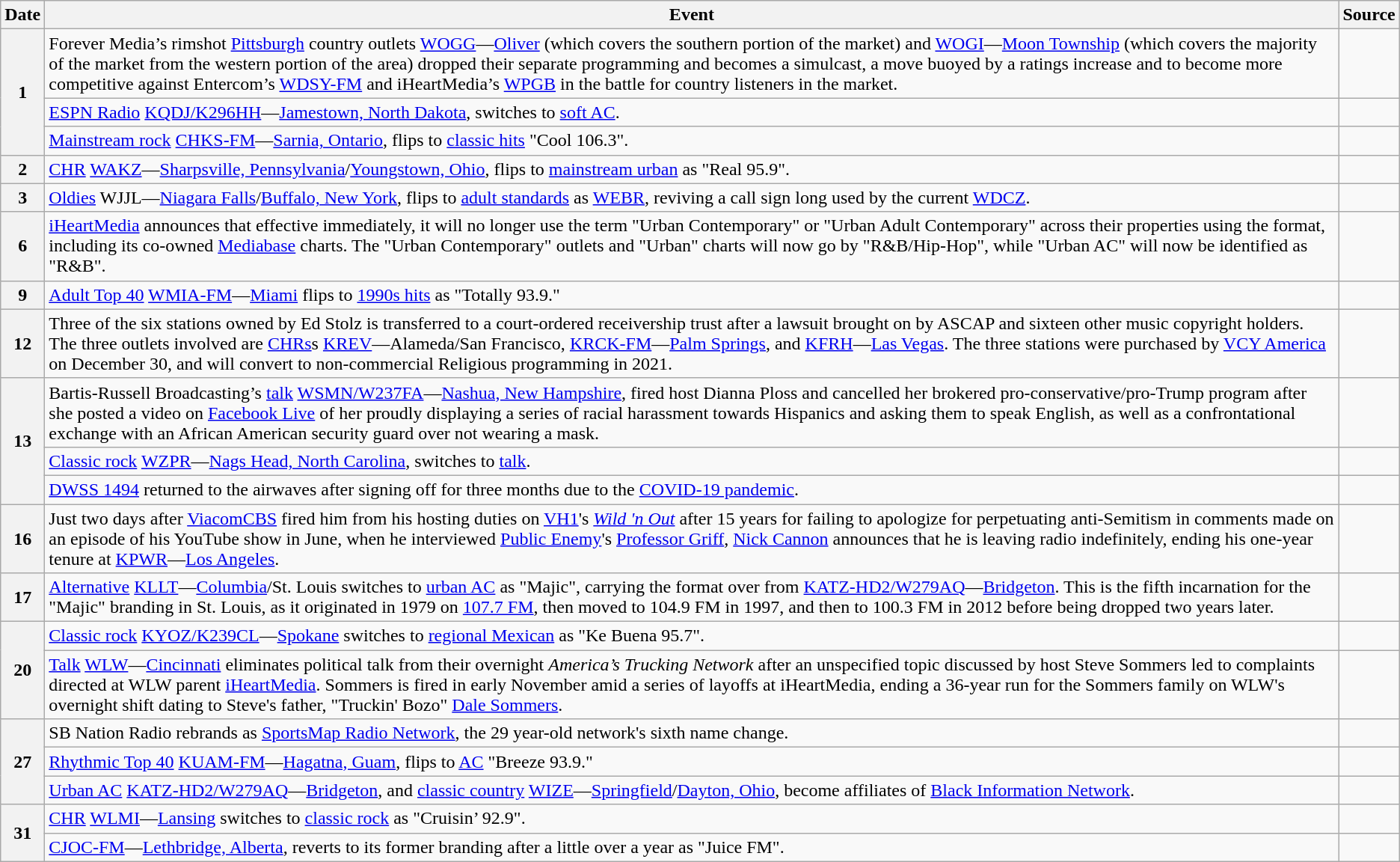<table class="wikitable">
<tr>
<th>Date</th>
<th>Event</th>
<th>Source</th>
</tr>
<tr>
<th rowspan=3>1</th>
<td>Forever Media’s rimshot <a href='#'>Pittsburgh</a> country outlets <a href='#'>WOGG</a>—<a href='#'>Oliver</a> (which covers the southern portion of the market) and <a href='#'>WOGI</a>—<a href='#'>Moon Township</a> (which covers the majority of the market from the western portion of the area) dropped their separate programming and becomes a simulcast, a move buoyed by a ratings increase and to become more competitive against Entercom’s <a href='#'>WDSY-FM</a> and iHeartMedia’s <a href='#'>WPGB</a> in the battle for country listeners in the market.</td>
<td></td>
</tr>
<tr>
<td><a href='#'>ESPN Radio</a> <a href='#'>KQDJ/K296HH</a>—<a href='#'>Jamestown, North Dakota</a>, switches to <a href='#'>soft AC</a>.</td>
<td></td>
</tr>
<tr>
<td><a href='#'>Mainstream rock</a> <a href='#'>CHKS-FM</a>—<a href='#'>Sarnia, Ontario</a>, flips to <a href='#'>classic hits</a> "Cool 106.3".</td>
<td></td>
</tr>
<tr>
<th>2</th>
<td><a href='#'>CHR</a> <a href='#'>WAKZ</a>—<a href='#'>Sharpsville, Pennsylvania</a>/<a href='#'>Youngstown, Ohio</a>, flips to <a href='#'>mainstream urban</a> as "Real 95.9".</td>
<td></td>
</tr>
<tr>
<th>3</th>
<td><a href='#'>Oldies</a> WJJL—<a href='#'>Niagara Falls</a>/<a href='#'>Buffalo, New York</a>, flips to <a href='#'>adult standards</a> as <a href='#'>WEBR</a>, reviving a call sign long used by the current <a href='#'>WDCZ</a>.</td>
<td></td>
</tr>
<tr>
<th>6</th>
<td><a href='#'>iHeartMedia</a> announces that effective immediately, it will no longer use the term "Urban Contemporary" or "Urban Adult Contemporary" across their properties using the format, including its co-owned <a href='#'>Mediabase</a> charts. The "Urban Contemporary" outlets and "Urban" charts will now go by "R&B/Hip-Hop", while "Urban AC" will now be identified as "R&B".</td>
<td></td>
</tr>
<tr>
<th>9</th>
<td><a href='#'>Adult Top 40</a> <a href='#'>WMIA-FM</a>—<a href='#'>Miami</a> flips to <a href='#'>1990s hits</a> as "Totally 93.9."</td>
<td></td>
</tr>
<tr>
<th>12</th>
<td>Three of the six stations owned by Ed Stolz is transferred to a court-ordered receivership trust after a lawsuit brought on by ASCAP and sixteen other music copyright holders. The three outlets involved are <a href='#'>CHRs</a>s <a href='#'>KREV</a>—Alameda/San Francisco, <a href='#'>KRCK-FM</a>—<a href='#'>Palm Springs</a>, and <a href='#'>KFRH</a>—<a href='#'>Las Vegas</a>. The three stations were purchased by <a href='#'>VCY America</a> on December 30, and will convert to non-commercial Religious programming in 2021.</td>
<td></td>
</tr>
<tr>
<th rowspan=3>13</th>
<td>Bartis-Russell Broadcasting’s <a href='#'>talk</a> <a href='#'>WSMN/W237FA</a>—<a href='#'>Nashua, New Hampshire</a>, fired host Dianna Ploss and cancelled her brokered pro-conservative/pro-Trump program after she posted a video on <a href='#'>Facebook Live</a> of her proudly displaying a series of racial harassment towards Hispanics and asking them to speak English, as well as a confrontational exchange with an African American security guard over not wearing a mask.</td>
<td></td>
</tr>
<tr>
<td><a href='#'>Classic rock</a> <a href='#'>WZPR</a>—<a href='#'>Nags Head, North Carolina</a>, switches to <a href='#'>talk</a>.</td>
<td></td>
</tr>
<tr>
<td><a href='#'>DWSS 1494</a> returned to the airwaves after signing off for three months due to the <a href='#'>COVID-19 pandemic</a>.</td>
<td></td>
</tr>
<tr>
<th>16</th>
<td>Just two days after <a href='#'>ViacomCBS</a> fired him from his hosting duties on <a href='#'>VH1</a>'s <em><a href='#'>Wild 'n Out</a></em> after 15 years for failing to apologize for perpetuating anti-Semitism in comments made on an episode of his YouTube show in June, when he interviewed <a href='#'>Public Enemy</a>'s <a href='#'>Professor Griff</a>, <a href='#'>Nick Cannon</a> announces that he is leaving radio indefinitely, ending his one-year tenure at <a href='#'>KPWR</a>—<a href='#'>Los Angeles</a>.</td>
<td></td>
</tr>
<tr>
<th>17</th>
<td><a href='#'>Alternative</a> <a href='#'>KLLT</a>—<a href='#'>Columbia</a>/St. Louis switches to <a href='#'>urban AC</a> as "Majic", carrying the format over from <a href='#'>KATZ-HD2/W279AQ</a>—<a href='#'>Bridgeton</a>. This is the fifth incarnation for the "Majic" branding in St. Louis, as it originated in 1979 on <a href='#'>107.7 FM</a>, then moved to 104.9 FM in 1997, and then to 100.3 FM in 2012 before being dropped two years later.</td>
<td></td>
</tr>
<tr>
<th rowspan=2>20</th>
<td><a href='#'>Classic rock</a> <a href='#'>KYOZ/K239CL</a>—<a href='#'>Spokane</a> switches to <a href='#'>regional Mexican</a> as "Ke Buena 95.7".</td>
<td></td>
</tr>
<tr>
<td><a href='#'>Talk</a> <a href='#'>WLW</a>—<a href='#'>Cincinnati</a> eliminates political talk from their overnight <em>America’s Trucking Network</em> after an unspecified topic discussed by host Steve Sommers led to complaints directed at WLW parent <a href='#'>iHeartMedia</a>. Sommers is fired in early November amid a series of layoffs at iHeartMedia, ending a 36-year run for the Sommers family on WLW's overnight shift dating to Steve's father, "Truckin' Bozo" <a href='#'>Dale Sommers</a>.</td>
<td></td>
</tr>
<tr>
<th rowspan="3">27</th>
<td>SB Nation Radio rebrands as <a href='#'>SportsMap Radio Network</a>, the 29 year-old network's sixth name change.</td>
<td></td>
</tr>
<tr>
<td><a href='#'>Rhythmic Top 40</a> <a href='#'>KUAM-FM</a>—<a href='#'>Hagatna, Guam</a>, flips to <a href='#'>AC</a> "Breeze 93.9."</td>
<td></td>
</tr>
<tr>
<td><a href='#'>Urban AC</a> <a href='#'>KATZ-HD2/W279AQ</a>—<a href='#'>Bridgeton</a>, and <a href='#'>classic country</a> <a href='#'>WIZE</a>—<a href='#'>Springfield</a>/<a href='#'>Dayton, Ohio</a>, become affiliates of <a href='#'>Black Information Network</a>.</td>
<td></td>
</tr>
<tr>
<th rowspan="2">31</th>
<td><a href='#'>CHR</a> <a href='#'>WLMI</a>—<a href='#'>Lansing</a> switches to <a href='#'>classic rock</a> as "Cruisin’ 92.9".</td>
<td></td>
</tr>
<tr>
<td><a href='#'>CJOC-FM</a>—<a href='#'>Lethbridge, Alberta</a>, reverts to its former branding after a little over a year as "Juice FM".</td>
<td></td>
</tr>
</table>
